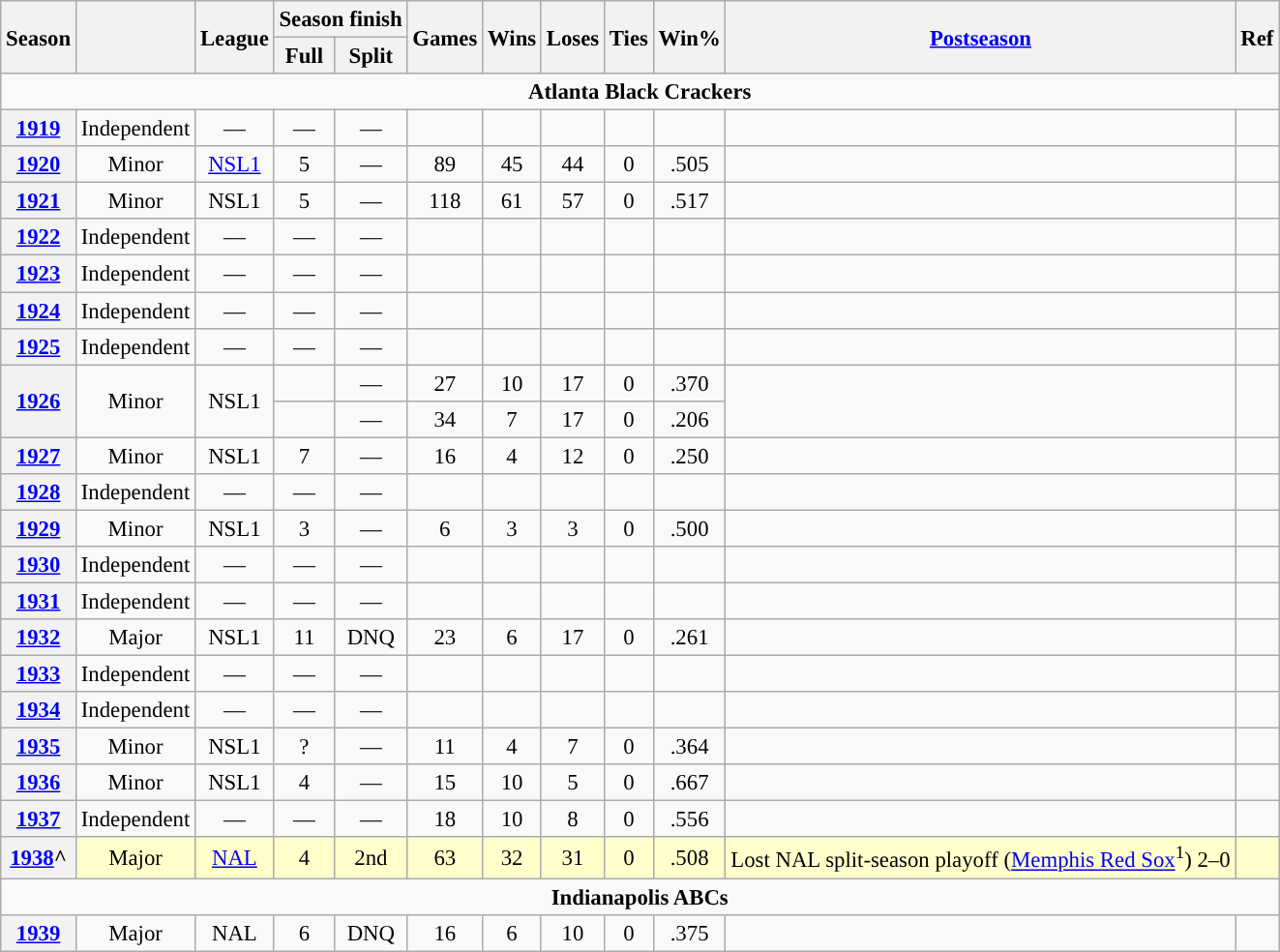<table class="wikitable sortable" style="text-align:center; font-size:95%">
<tr>
<th rowspan="2">Season</th>
<th rowspan="2"></th>
<th rowspan="2">League</th>
<th colspan="2">Season finish</th>
<th rowspan="2">Games</th>
<th rowspan="2">Wins</th>
<th rowspan="2">Loses</th>
<th rowspan="2">Ties</th>
<th rowspan="2">Win%</th>
<th rowspan="2"><a href='#'>Postseason</a></th>
<th rowspan="2">Ref</th>
</tr>
<tr>
<th>Full</th>
<th>Split</th>
</tr>
<tr>
<td align="center" colspan="12"><strong>Atlanta Black Crackers</strong></td>
</tr>
<tr>
<th><a href='#'>1919</a></th>
<td>Independent</td>
<td>—</td>
<td>—</td>
<td>—</td>
<td></td>
<td></td>
<td></td>
<td></td>
<td></td>
<td></td>
<td></td>
</tr>
<tr>
<th><a href='#'>1920</a></th>
<td>Minor</td>
<td><a href='#'>NSL1</a></td>
<td>5</td>
<td>—</td>
<td>89</td>
<td>45</td>
<td>44</td>
<td>0</td>
<td>.505</td>
<td></td>
<td></td>
</tr>
<tr>
<th><a href='#'>1921</a></th>
<td>Minor</td>
<td>NSL1</td>
<td>5</td>
<td>—</td>
<td>118</td>
<td>61</td>
<td>57</td>
<td>0</td>
<td>.517</td>
<td></td>
<td></td>
</tr>
<tr>
<th><a href='#'>1922</a></th>
<td>Independent</td>
<td>—</td>
<td>—</td>
<td>—</td>
<td></td>
<td></td>
<td></td>
<td></td>
<td></td>
<td></td>
<td></td>
</tr>
<tr>
<th><a href='#'>1923</a></th>
<td>Independent</td>
<td>—</td>
<td>—</td>
<td>—</td>
<td></td>
<td></td>
<td></td>
<td></td>
<td></td>
<td></td>
<td></td>
</tr>
<tr>
<th><a href='#'>1924</a></th>
<td>Independent</td>
<td>—</td>
<td>—</td>
<td>—</td>
<td></td>
<td></td>
<td></td>
<td></td>
<td></td>
<td></td>
<td></td>
</tr>
<tr>
<th><a href='#'>1925</a></th>
<td>Independent</td>
<td>—</td>
<td>—</td>
<td>—</td>
<td></td>
<td></td>
<td></td>
<td></td>
<td></td>
<td></td>
<td></td>
</tr>
<tr>
<th rowspan="2"><a href='#'>1926</a></th>
<td rowspan="2">Minor</td>
<td rowspan="2">NSL1</td>
<td></td>
<td>—</td>
<td>27</td>
<td>10</td>
<td>17</td>
<td>0</td>
<td>.370</td>
<td rowspan="2"></td>
<td rowspan="2"></td>
</tr>
<tr>
<td></td>
<td>—</td>
<td>34</td>
<td>7</td>
<td>17</td>
<td>0</td>
<td>.206</td>
</tr>
<tr>
<th><a href='#'>1927</a></th>
<td>Minor</td>
<td>NSL1</td>
<td>7</td>
<td>—</td>
<td>16</td>
<td>4</td>
<td>12</td>
<td>0</td>
<td>.250</td>
<td></td>
<td></td>
</tr>
<tr>
<th><a href='#'>1928</a></th>
<td>Independent</td>
<td>—</td>
<td>—</td>
<td>—</td>
<td></td>
<td></td>
<td></td>
<td></td>
<td></td>
<td></td>
<td></td>
</tr>
<tr>
<th><a href='#'>1929</a></th>
<td>Minor</td>
<td>NSL1</td>
<td>3</td>
<td>—</td>
<td>6</td>
<td>3</td>
<td>3</td>
<td>0</td>
<td>.500</td>
<td></td>
<td></td>
</tr>
<tr>
<th><a href='#'>1930</a></th>
<td>Independent</td>
<td>—</td>
<td>—</td>
<td>—</td>
<td></td>
<td></td>
<td></td>
<td></td>
<td></td>
<td></td>
<td></td>
</tr>
<tr>
<th><a href='#'>1931</a></th>
<td>Independent</td>
<td>—</td>
<td>—</td>
<td>—</td>
<td></td>
<td></td>
<td></td>
<td></td>
<td></td>
<td></td>
<td></td>
</tr>
<tr>
<th><a href='#'>1932</a></th>
<td>Major</td>
<td>NSL1</td>
<td>11</td>
<td>DNQ</td>
<td>23</td>
<td>6</td>
<td>17</td>
<td>0</td>
<td>.261</td>
<td></td>
<td></td>
</tr>
<tr>
<th><a href='#'>1933</a></th>
<td>Independent</td>
<td>—</td>
<td>—</td>
<td>—</td>
<td></td>
<td></td>
<td></td>
<td></td>
<td></td>
<td></td>
<td></td>
</tr>
<tr>
<th><a href='#'>1934</a></th>
<td>Independent</td>
<td>—</td>
<td>—</td>
<td>—</td>
<td></td>
<td></td>
<td></td>
<td></td>
<td></td>
<td></td>
<td></td>
</tr>
<tr>
<th><a href='#'>1935</a></th>
<td>Minor</td>
<td>NSL1</td>
<td>?</td>
<td>—</td>
<td>11</td>
<td>4</td>
<td>7</td>
<td>0</td>
<td>.364</td>
<td></td>
<td></td>
</tr>
<tr>
<th><a href='#'>1936</a></th>
<td>Minor</td>
<td>NSL1</td>
<td>4</td>
<td>—</td>
<td>15</td>
<td>10</td>
<td>5</td>
<td>0</td>
<td>.667</td>
<td></td>
<td></td>
</tr>
<tr>
<th><a href='#'>1937</a></th>
<td>Independent</td>
<td>—</td>
<td>—</td>
<td>—</td>
<td>18</td>
<td>10</td>
<td>8</td>
<td>0</td>
<td>.556</td>
<td></td>
<td></td>
</tr>
<tr bgcolor="#FFFFCC">
<th><a href='#'>1938</a>^</th>
<td>Major</td>
<td><a href='#'>NAL</a></td>
<td>4</td>
<td>2nd</td>
<td>63</td>
<td>32</td>
<td>31</td>
<td>0</td>
<td>.508</td>
<td>Lost NAL split-season playoff (<a href='#'>Memphis Red Sox</a><sup>1</sup>) 2–0</td>
<td></td>
</tr>
<tr>
<td align="center" colspan="12"><strong>Indianapolis ABCs</strong></td>
</tr>
<tr>
<th><a href='#'>1939</a></th>
<td>Major</td>
<td>NAL</td>
<td>6</td>
<td>DNQ</td>
<td>16</td>
<td>6</td>
<td>10</td>
<td>0</td>
<td>.375</td>
<td></td>
<td></td>
</tr>
</table>
